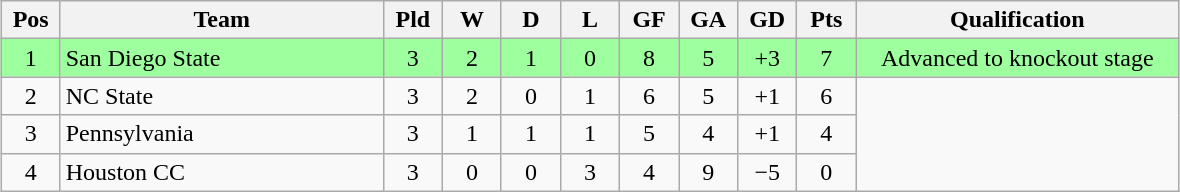<table class="wikitable" style="text-align:center; margin: 1em auto">
<tr>
<th style="width:2em">Pos</th>
<th style="width:13em">Team</th>
<th style="width:2em">Pld</th>
<th style="width:2em">W</th>
<th style="width:2em">D</th>
<th style="width:2em">L</th>
<th style="width:2em">GF</th>
<th style="width:2em">GA</th>
<th style="width:2em">GD</th>
<th style="width:2em">Pts</th>
<th style="width:13em">Qualification</th>
</tr>
<tr bgcolor="#9eff9e">
<td>1</td>
<td style="text-align:left">San Diego State</td>
<td>3</td>
<td>2</td>
<td>1</td>
<td>0</td>
<td>8</td>
<td>5</td>
<td>+3</td>
<td>7</td>
<td>Advanced to knockout stage</td>
</tr>
<tr>
<td>2</td>
<td style="text-align:left">NC State</td>
<td>3</td>
<td>2</td>
<td>0</td>
<td>1</td>
<td>6</td>
<td>5</td>
<td>+1</td>
<td>6</td>
</tr>
<tr>
<td>3</td>
<td style="text-align:left">Pennsylvania</td>
<td>3</td>
<td>1</td>
<td>1</td>
<td>1</td>
<td>5</td>
<td>4</td>
<td>+1</td>
<td>4</td>
</tr>
<tr>
<td>4</td>
<td style="text-align:left">Houston CC</td>
<td>3</td>
<td>0</td>
<td>0</td>
<td>3</td>
<td>4</td>
<td>9</td>
<td>−5</td>
<td>0</td>
</tr>
</table>
